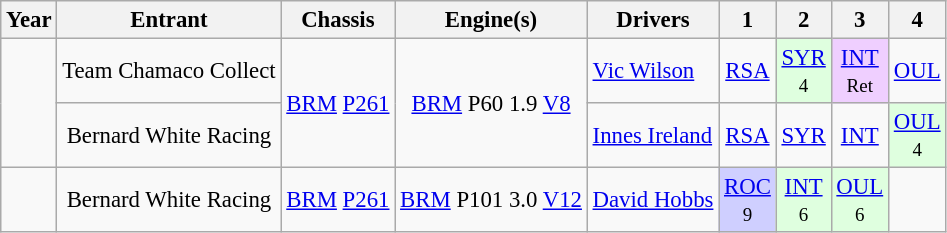<table class="wikitable" style="text-align:center; font-size:95%">
<tr>
<th>Year</th>
<th>Entrant</th>
<th>Chassis</th>
<th>Engine(s)</th>
<th>Drivers</th>
<th>1</th>
<th>2</th>
<th>3</th>
<th>4</th>
</tr>
<tr>
<td rowspan="2"></td>
<td>Team Chamaco Collect</td>
<td rowspan="2"><a href='#'>BRM</a> <a href='#'>P261</a></td>
<td rowspan="2"><a href='#'>BRM</a> P60 1.9 <a href='#'>V8</a></td>
<td align=left> <a href='#'>Vic Wilson</a></td>
<td><a href='#'>RSA</a></td>
<td style="background:#DFFFDF;"><a href='#'>SYR</a><br><small>4</small></td>
<td style="background:#EFCFFF;"><a href='#'>INT</a><br><small>Ret</small></td>
<td><a href='#'>OUL</a></td>
</tr>
<tr>
<td>Bernard White Racing</td>
<td align=left> <a href='#'>Innes Ireland</a></td>
<td><a href='#'>RSA</a></td>
<td><a href='#'>SYR</a></td>
<td><a href='#'>INT</a></td>
<td style="background:#DFFFDF;"><a href='#'>OUL</a><br><small>4</small></td>
</tr>
<tr>
<td></td>
<td>Bernard White Racing</td>
<td><a href='#'>BRM</a> <a href='#'>P261</a></td>
<td><a href='#'>BRM</a> P101 3.0 <a href='#'>V12</a></td>
<td align=left> <a href='#'>David Hobbs</a></td>
<td style="background:#CFCFFF;"><a href='#'>ROC</a><br><small>9</small></td>
<td style="background:#DFFFDF;"><a href='#'>INT</a><br><small>6</small></td>
<td style="background:#DFFFDF;"><a href='#'>OUL</a><br><small>6</small></td>
<td></td>
</tr>
</table>
